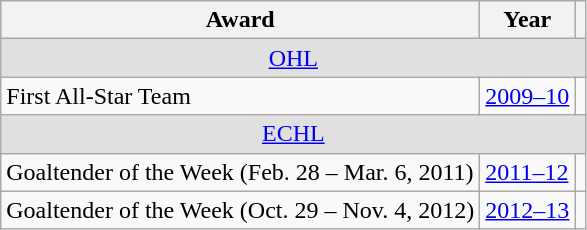<table class="wikitable">
<tr>
<th>Award</th>
<th>Year</th>
<th></th>
</tr>
<tr ALIGN="center" bgcolor="#e0e0e0">
<td colspan="3"><a href='#'>OHL</a></td>
</tr>
<tr>
<td>First All-Star Team</td>
<td><a href='#'>2009–10</a></td>
<td></td>
</tr>
<tr ALIGN="center" bgcolor="#e0e0e0">
<td colspan="3"><a href='#'>ECHL</a></td>
</tr>
<tr>
<td>Goaltender of the Week (Feb. 28 – Mar. 6, 2011)</td>
<td><a href='#'>2011–12</a></td>
<td></td>
</tr>
<tr>
<td>Goaltender of the Week (Oct. 29 – Nov. 4, 2012)</td>
<td><a href='#'>2012–13</a></td>
<td></td>
</tr>
</table>
